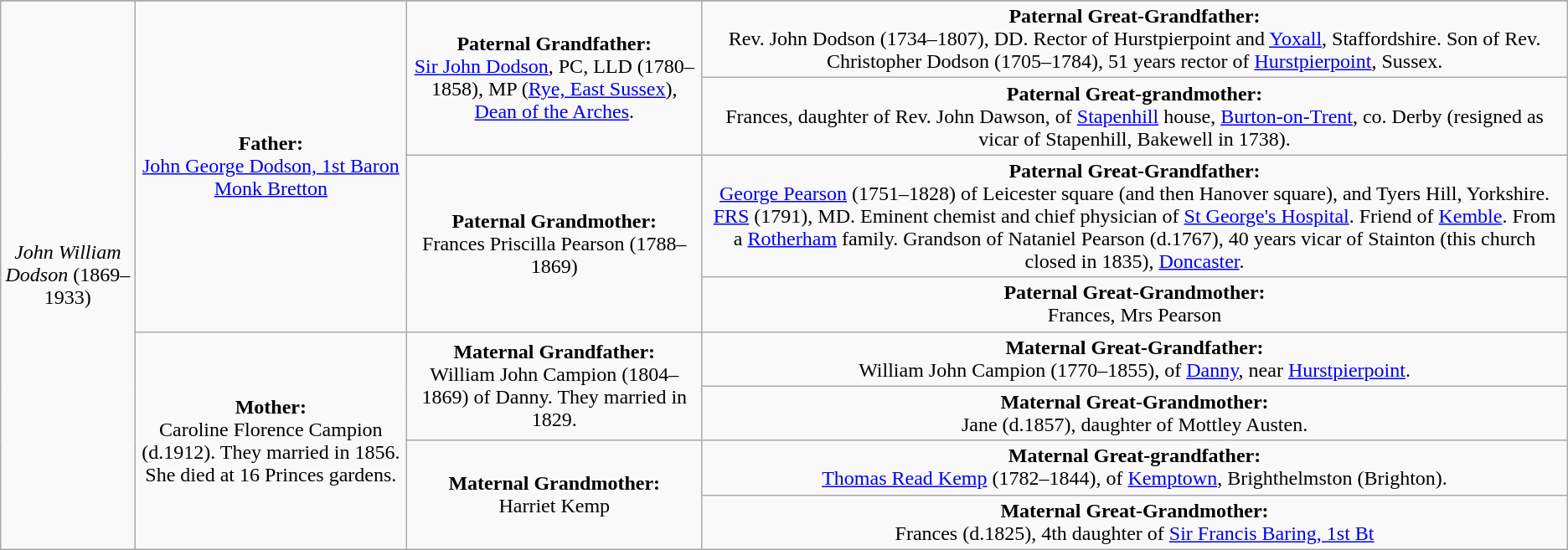<table class="wikitable">
<tr>
</tr>
<tr>
<td rowspan="8" align="center"><em>John William Dodson</em> (1869–1933)</td>
<td rowspan="4" align="center"><strong>Father:</strong><br><a href='#'>John George Dodson, 1st Baron Monk Bretton</a></td>
<td rowspan="2" align="center"><strong>Paternal Grandfather:</strong><br><a href='#'>Sir John Dodson</a>,  PC, LLD (1780–1858), MP (<a href='#'>Rye, East Sussex</a>), <a href='#'>Dean of the Arches</a>.</td>
<td align="center"><strong>Paternal Great-Grandfather:</strong><br>Rev. John Dodson (1734–1807), DD. Rector of Hurstpierpoint and <a href='#'>Yoxall</a>, Staffordshire. Son of Rev. Christopher Dodson (1705–1784), 51 years rector of <a href='#'>Hurstpierpoint</a>, Sussex.</td>
</tr>
<tr>
<td align="center"><strong>Paternal Great-grandmother:</strong><br>Frances, daughter of Rev. John Dawson, of <a href='#'>Stapenhill</a> house, <a href='#'>Burton-on-Trent</a>, co. Derby (resigned as vicar of Stapenhill, Bakewell in 1738).</td>
</tr>
<tr>
<td rowspan="2" align="center"><strong>Paternal Grandmother:</strong><br>Frances Priscilla Pearson (1788–1869)</td>
<td align="center"><strong>Paternal Great-Grandfather:</strong><br><a href='#'>George Pearson</a> (1751–1828) of Leicester square (and then Hanover square), and Tyers Hill, Yorkshire. <a href='#'>FRS</a> (1791), MD. Eminent chemist and chief physician of <a href='#'>St George's Hospital</a>. Friend of <a href='#'>Kemble</a>. From a <a href='#'>Rotherham</a> family. Grandson of Nataniel Pearson (d.1767), 40 years vicar of Stainton (this church closed in 1835), <a href='#'>Doncaster</a>.</td>
</tr>
<tr>
<td align="center"><strong>Paternal Great-Grandmother:</strong><br>Frances, Mrs Pearson</td>
</tr>
<tr>
<td rowspan="4" align="center"><strong>Mother:</strong><br>Caroline Florence Campion (d.1912). They married in 1856. She died at 16 Princes gardens.</td>
<td rowspan="2" align="center"><strong>Maternal Grandfather:</strong><br>William John Campion (1804–1869) of Danny. They married in 1829.</td>
<td align="center"><strong>Maternal Great-Grandfather:</strong><br>William John Campion (1770–1855), of <a href='#'>Danny</a>, near <a href='#'>Hurstpierpoint</a>.</td>
</tr>
<tr>
<td align="center"><strong>Maternal Great-Grandmother:</strong><br>Jane (d.1857), daughter of Mottley Austen.</td>
</tr>
<tr>
<td rowspan="2" align="center"><strong>Maternal Grandmother:</strong><br>Harriet Kemp</td>
<td align="center"><strong>Maternal Great-grandfather:</strong><br><a href='#'>Thomas Read Kemp</a> (1782–1844), of <a href='#'>Kemptown</a>, Brighthelmston (Brighton).</td>
</tr>
<tr>
<td align="center"><strong>Maternal Great-Grandmother:</strong><br>Frances (d.1825), 4th daughter of <a href='#'>Sir Francis Baring, 1st Bt</a></td>
</tr>
</table>
